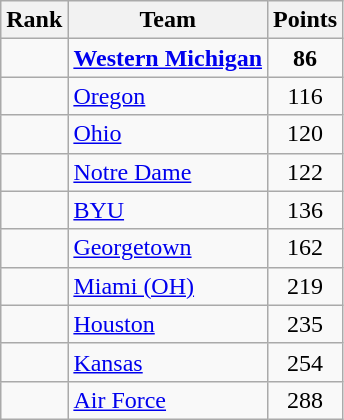<table class="wikitable sortable" style="text-align:center">
<tr>
<th>Rank</th>
<th>Team</th>
<th>Points</th>
</tr>
<tr>
<td></td>
<td align=left><strong><a href='#'>Western Michigan</a></strong></td>
<td><strong>86</strong></td>
</tr>
<tr>
<td></td>
<td align=left><a href='#'>Oregon</a></td>
<td>116</td>
</tr>
<tr>
<td></td>
<td align=left><a href='#'>Ohio</a></td>
<td>120</td>
</tr>
<tr>
<td></td>
<td align=left><a href='#'>Notre Dame</a></td>
<td>122</td>
</tr>
<tr>
<td></td>
<td align=left><a href='#'>BYU</a></td>
<td>136</td>
</tr>
<tr>
<td></td>
<td align=left><a href='#'>Georgetown</a></td>
<td>162</td>
</tr>
<tr>
<td></td>
<td align=left><a href='#'>Miami (OH)</a></td>
<td>219</td>
</tr>
<tr>
<td></td>
<td align=left><a href='#'>Houston</a></td>
<td>235</td>
</tr>
<tr>
<td></td>
<td align=left><a href='#'>Kansas</a></td>
<td>254</td>
</tr>
<tr>
<td></td>
<td align=left><a href='#'>Air Force</a></td>
<td>288</td>
</tr>
</table>
